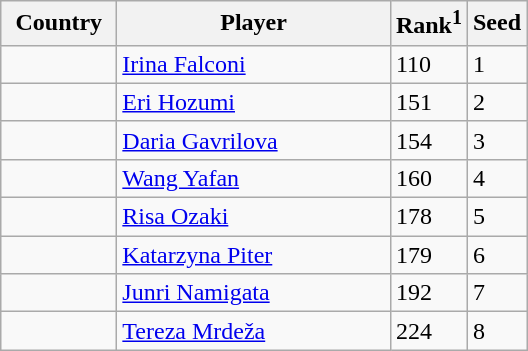<table class="sortable wikitable">
<tr>
<th width="70">Country</th>
<th width="175">Player</th>
<th>Rank<sup>1</sup></th>
<th>Seed</th>
</tr>
<tr>
<td></td>
<td><a href='#'>Irina Falconi</a></td>
<td>110</td>
<td>1</td>
</tr>
<tr>
<td></td>
<td><a href='#'>Eri Hozumi</a></td>
<td>151</td>
<td>2</td>
</tr>
<tr>
<td></td>
<td><a href='#'>Daria Gavrilova</a></td>
<td>154</td>
<td>3</td>
</tr>
<tr>
<td></td>
<td><a href='#'>Wang Yafan</a></td>
<td>160</td>
<td>4</td>
</tr>
<tr>
<td></td>
<td><a href='#'>Risa Ozaki</a></td>
<td>178</td>
<td>5</td>
</tr>
<tr>
<td></td>
<td><a href='#'>Katarzyna Piter</a></td>
<td>179</td>
<td>6</td>
</tr>
<tr>
<td></td>
<td><a href='#'>Junri Namigata</a></td>
<td>192</td>
<td>7</td>
</tr>
<tr>
<td></td>
<td><a href='#'>Tereza Mrdeža</a></td>
<td>224</td>
<td>8</td>
</tr>
</table>
